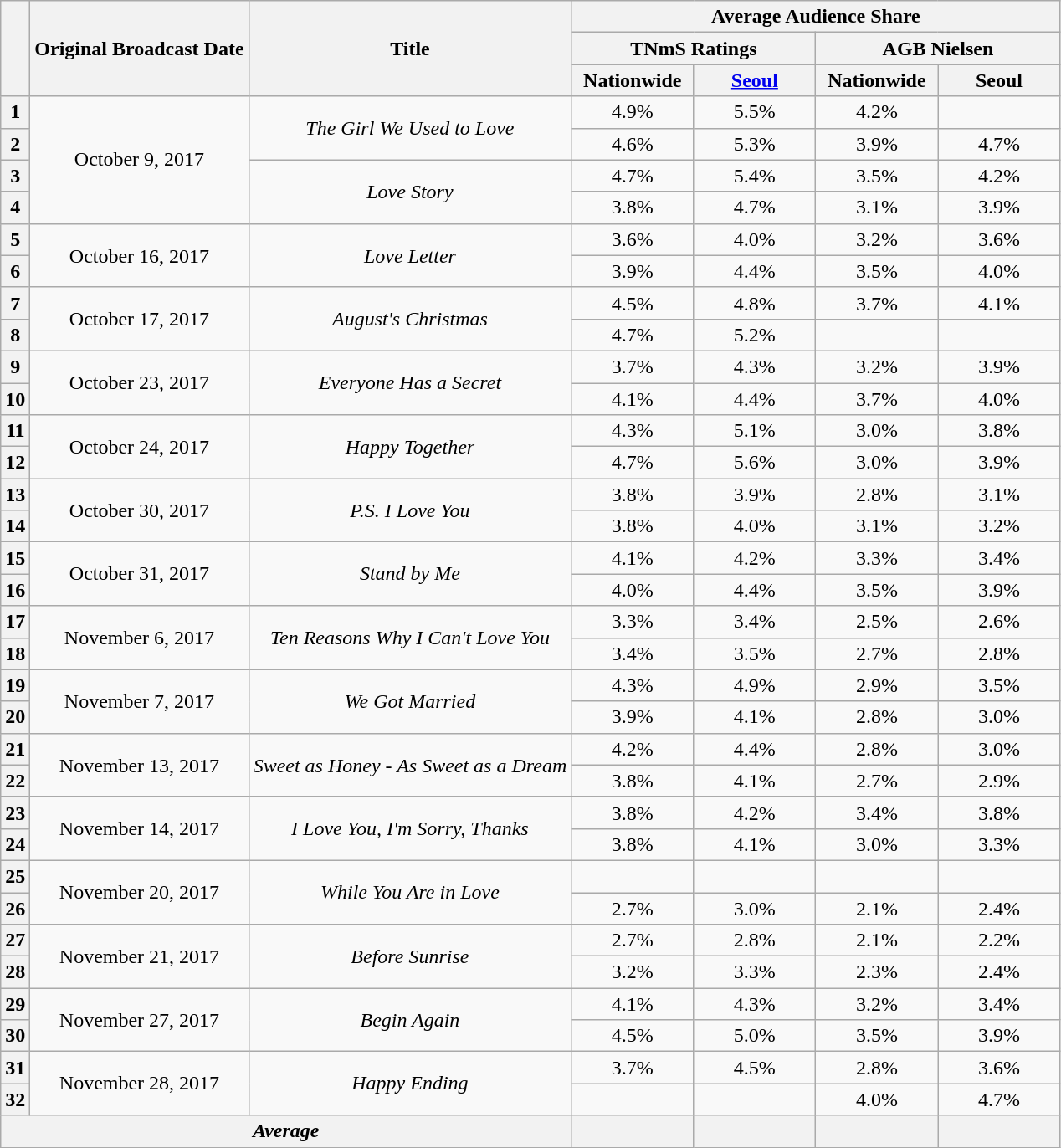<table class="wikitable" style="text-align:center;">
<tr>
<th rowspan="3"></th>
<th rowspan="3">Original Broadcast Date</th>
<th rowspan="3">Title</th>
<th colspan="4">Average Audience Share</th>
</tr>
<tr>
<th colspan="2">TNmS Ratings</th>
<th colspan="2">AGB Nielsen</th>
</tr>
<tr>
<th width="90">Nationwide</th>
<th width="90"><a href='#'>Seoul</a></th>
<th width="90">Nationwide</th>
<th width="90">Seoul</th>
</tr>
<tr>
<th>1</th>
<td rowspan="4">October 9, 2017</td>
<td rowspan="2"><em>The Girl We Used to Love</em></td>
<td>4.9% </td>
<td>5.5% </td>
<td>4.2% </td>
<td> </td>
</tr>
<tr>
<th>2</th>
<td>4.6% </td>
<td>5.3% </td>
<td>3.9% </td>
<td>4.7% </td>
</tr>
<tr>
<th>3</th>
<td rowspan="2"><em>Love Story</em></td>
<td>4.7% </td>
<td>5.4% </td>
<td>3.5% </td>
<td>4.2% </td>
</tr>
<tr>
<th>4</th>
<td>3.8% </td>
<td>4.7% </td>
<td>3.1% </td>
<td>3.9% </td>
</tr>
<tr>
<th>5</th>
<td rowspan="2">October 16, 2017</td>
<td rowspan="2"><em>Love Letter</em></td>
<td>3.6% </td>
<td>4.0% </td>
<td>3.2% </td>
<td>3.6% </td>
</tr>
<tr>
<th>6</th>
<td>3.9% </td>
<td>4.4% </td>
<td>3.5% </td>
<td>4.0% </td>
</tr>
<tr>
<th>7</th>
<td rowspan="2">October 17, 2017</td>
<td rowspan="2"><em>August's Christmas</em></td>
<td>4.5% </td>
<td>4.8% </td>
<td>3.7% </td>
<td>4.1% </td>
</tr>
<tr>
<th>8</th>
<td>4.7% </td>
<td>5.2% </td>
<td> </td>
<td> </td>
</tr>
<tr>
<th>9</th>
<td rowspan="2">October 23, 2017</td>
<td rowspan="2"><em>Everyone Has a Secret</em></td>
<td>3.7% </td>
<td>4.3% </td>
<td>3.2% </td>
<td>3.9% </td>
</tr>
<tr>
<th>10</th>
<td>4.1% </td>
<td>4.4% </td>
<td>3.7% </td>
<td>4.0% </td>
</tr>
<tr>
<th>11</th>
<td rowspan="2">October 24, 2017</td>
<td rowspan="2"><em>Happy Together</em></td>
<td>4.3% </td>
<td>5.1% </td>
<td>3.0% </td>
<td>3.8% </td>
</tr>
<tr>
<th>12</th>
<td>4.7% </td>
<td>5.6% </td>
<td>3.0% </td>
<td>3.9% </td>
</tr>
<tr>
<th>13</th>
<td rowspan="2">October 30, 2017</td>
<td rowspan="2"><em>P.S. I Love You</em></td>
<td>3.8% </td>
<td>3.9% </td>
<td>2.8% </td>
<td>3.1% </td>
</tr>
<tr>
<th>14</th>
<td>3.8% </td>
<td>4.0% </td>
<td>3.1% </td>
<td>3.2% </td>
</tr>
<tr>
<th>15</th>
<td rowspan="2">October 31, 2017</td>
<td rowspan="2"><em>Stand by Me</em></td>
<td>4.1% </td>
<td>4.2% </td>
<td>3.3% </td>
<td>3.4% </td>
</tr>
<tr>
<th>16</th>
<td>4.0% </td>
<td>4.4% </td>
<td>3.5% </td>
<td>3.9% </td>
</tr>
<tr>
<th>17</th>
<td rowspan="2">November 6, 2017</td>
<td rowspan="2"><em>Ten Reasons Why I Can't Love You</em></td>
<td>3.3% </td>
<td>3.4% </td>
<td>2.5% </td>
<td>2.6% </td>
</tr>
<tr>
<th>18</th>
<td>3.4% </td>
<td>3.5% </td>
<td>2.7% </td>
<td>2.8% </td>
</tr>
<tr>
<th>19</th>
<td rowspan="2">November 7, 2017</td>
<td rowspan="2"><em>We Got Married</em></td>
<td>4.3% </td>
<td>4.9% </td>
<td>2.9% </td>
<td>3.5% </td>
</tr>
<tr>
<th>20</th>
<td>3.9% </td>
<td>4.1% </td>
<td>2.8% </td>
<td>3.0% </td>
</tr>
<tr>
<th>21</th>
<td rowspan="2">November 13, 2017</td>
<td rowspan="2"><em>Sweet as Honey - As Sweet as a Dream</em></td>
<td>4.2% </td>
<td>4.4% </td>
<td>2.8% </td>
<td>3.0% </td>
</tr>
<tr>
<th>22</th>
<td>3.8% </td>
<td>4.1% </td>
<td>2.7% </td>
<td>2.9% </td>
</tr>
<tr>
<th>23</th>
<td rowspan="2">November 14, 2017</td>
<td rowspan="2"><em>I Love You, I'm Sorry, Thanks</em></td>
<td>3.8% </td>
<td>4.2% </td>
<td>3.4% </td>
<td>3.8% </td>
</tr>
<tr>
<th>24</th>
<td>3.8% </td>
<td>4.1% </td>
<td>3.0% </td>
<td>3.3% </td>
</tr>
<tr>
<th>25</th>
<td rowspan="2">November 20, 2017</td>
<td rowspan="2"><em>While You Are in Love</em></td>
<td> </td>
<td> </td>
<td> </td>
<td> </td>
</tr>
<tr>
<th>26</th>
<td>2.7% </td>
<td>3.0% </td>
<td>2.1% </td>
<td>2.4% </td>
</tr>
<tr>
<th>27</th>
<td rowspan="2">November 21, 2017</td>
<td rowspan="2"><em>Before Sunrise</em></td>
<td>2.7% </td>
<td>2.8% </td>
<td>2.1% </td>
<td>2.2% </td>
</tr>
<tr>
<th>28</th>
<td>3.2% </td>
<td>3.3% </td>
<td>2.3% </td>
<td>2.4% </td>
</tr>
<tr>
<th>29</th>
<td rowspan="2">November 27, 2017</td>
<td rowspan="2"><em>Begin Again</em></td>
<td>4.1% </td>
<td>4.3% </td>
<td>3.2% </td>
<td>3.4% </td>
</tr>
<tr>
<th>30</th>
<td>4.5% </td>
<td>5.0% </td>
<td>3.5% </td>
<td>3.9% </td>
</tr>
<tr>
<th>31</th>
<td rowspan="2">November 28, 2017</td>
<td rowspan="2"><em>Happy Ending</em></td>
<td>3.7% </td>
<td>4.5% </td>
<td>2.8% </td>
<td>3.6% </td>
</tr>
<tr>
<th>32</th>
<td> </td>
<td> </td>
<td>4.0% </td>
<td>4.7% </td>
</tr>
<tr>
<th colspan="3"><em>Average</em></th>
<th></th>
<th></th>
<th></th>
<th></th>
</tr>
</table>
